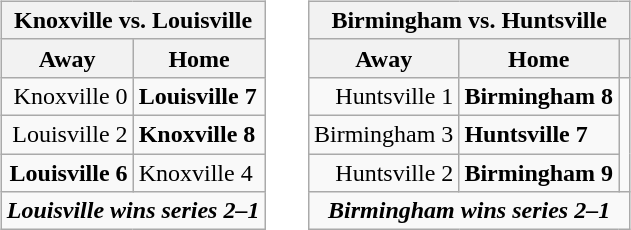<table cellspacing="10">
<tr>
<td valign="top"><br><table class="wikitable">
<tr>
<th bgcolor="#DDDDDD" colspan="4">Knoxville vs. Louisville</th>
</tr>
<tr>
<th>Away</th>
<th>Home</th>
</tr>
<tr>
<td align="right">Knoxville 0</td>
<td><strong>Louisville 7</strong></td>
</tr>
<tr>
<td align="right">Louisville 2</td>
<td><strong>Knoxville 8</strong></td>
</tr>
<tr>
<td align="right"><strong>Louisville 6</strong></td>
<td>Knoxville 4</td>
</tr>
<tr align="center">
<td colspan="4"><strong><em>Louisville wins series 2–1</em></strong></td>
</tr>
</table>
</td>
<td valign="top"><br><table class="wikitable">
<tr>
<th bgcolor="#DDDDDD" colspan="4">Birmingham vs. Huntsville</th>
</tr>
<tr>
<th>Away</th>
<th>Home</th>
<th></th>
</tr>
<tr>
<td align="right">Huntsville 1</td>
<td><strong>Birmingham 8</strong></td>
</tr>
<tr>
<td align="right">Birmingham 3</td>
<td><strong>Huntsville 7</strong></td>
</tr>
<tr>
<td align="right">Huntsville 2</td>
<td><strong>Birmingham 9</strong></td>
</tr>
<tr align="center">
<td colspan="4"><strong><em>Birmingham wins series 2–1</em></strong></td>
</tr>
</table>
</td>
</tr>
</table>
